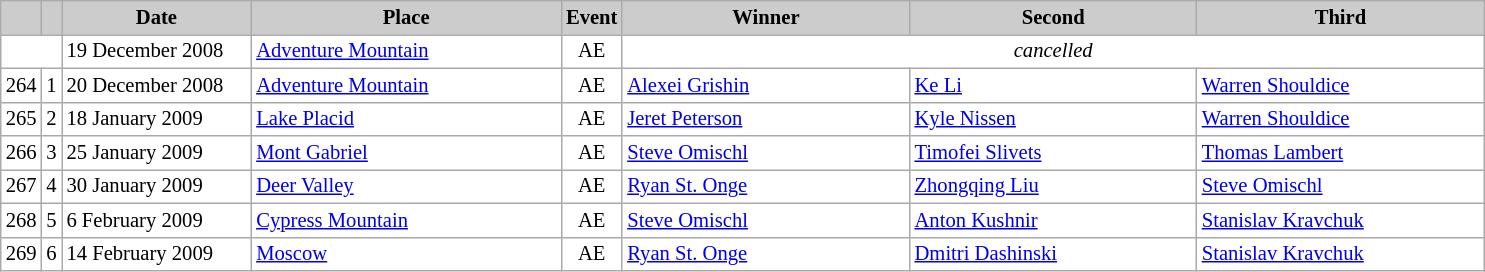<table class="wikitable plainrowheaders" style="background:#fff; font-size:86%; line-height:16px; border:grey solid 1px; border-collapse:collapse;">
<tr style="background:#ccc; text-align:center;">
<th scope="col" style="background:#ccc; width=20 px;"></th>
<th scope="col" style="background:#ccc; width=30 px;"></th>
<th scope="col" style="background:#ccc; width:120px;">Date</th>
<th scope="col" style="background:#ccc; width:200px;">Place</th>
<th scope="col" style="background:#ccc; width:15px;">Event</th>
<th scope="col" style="background:#ccc; width:185px;">Winner</th>
<th scope="col" style="background:#ccc; width:185px;">Second</th>
<th scope="col" style="background:#ccc; width:185px;">Third</th>
</tr>
<tr>
<td colspan=2></td>
<td>19 December 2008</td>
<td> <a href='#'>Adventure Mountain</a></td>
<td align=center>AE</td>
<td colspan=3 align=center><em>cancelled</em></td>
</tr>
<tr>
<td align=center>264</td>
<td align=center>1</td>
<td>20 December 2008</td>
<td> <a href='#'>Adventure Mountain</a></td>
<td align=center>AE</td>
<td> <a href='#'>Alexei Grishin</a></td>
<td> <a href='#'>Ke Li</a></td>
<td> <a href='#'>Warren Shouldice</a></td>
</tr>
<tr>
<td align=center>265</td>
<td align=center>2</td>
<td>18 January 2009</td>
<td> <a href='#'>Lake Placid</a></td>
<td align=center>AE</td>
<td> <a href='#'>Jeret Peterson</a></td>
<td> <a href='#'>Kyle Nissen</a></td>
<td> <a href='#'>Warren Shouldice</a></td>
</tr>
<tr>
<td align=center>266</td>
<td align=center>3</td>
<td>25 January 2009</td>
<td> <a href='#'>Mont Gabriel</a></td>
<td align=center>AE</td>
<td> <a href='#'>Steve Omischl</a></td>
<td> <a href='#'>Timofei Slivets</a></td>
<td> <a href='#'>Thomas Lambert</a></td>
</tr>
<tr>
<td align=center>267</td>
<td align=center>4</td>
<td>30 January 2009</td>
<td> <a href='#'>Deer Valley</a></td>
<td align=center>AE</td>
<td> <a href='#'>Ryan St. Onge</a></td>
<td> <a href='#'>Zhongqing Liu</a></td>
<td> <a href='#'>Steve Omischl</a></td>
</tr>
<tr>
<td align=center>268</td>
<td align=center>5</td>
<td>6 February 2009</td>
<td> <a href='#'>Cypress Mountain</a></td>
<td align=center>AE</td>
<td> <a href='#'>Steve Omischl</a></td>
<td> <a href='#'>Anton Kushnir</a></td>
<td> <a href='#'>Stanislav Kravchuk</a></td>
</tr>
<tr>
<td align=center>269</td>
<td align=center>6</td>
<td>14 February 2009</td>
<td> <a href='#'>Moscow</a></td>
<td align=center>AE</td>
<td> <a href='#'>Ryan St. Onge</a></td>
<td> <a href='#'>Dmitri Dashinski</a></td>
<td> <a href='#'>Stanislav Kravchuk</a></td>
</tr>
</table>
